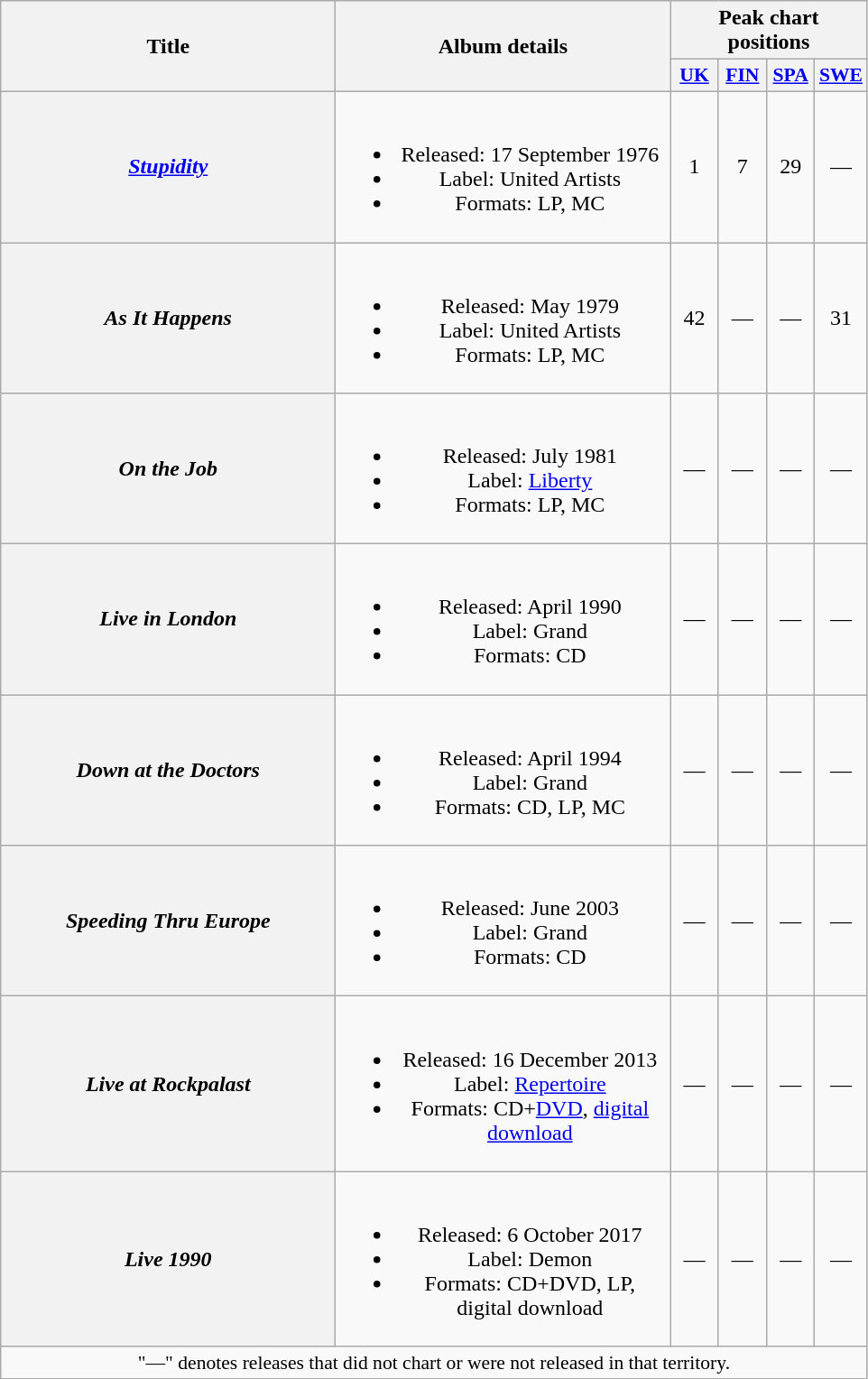<table class="wikitable plainrowheaders" style="text-align:center;">
<tr>
<th rowspan="2" scope="col" style="width:15em;">Title</th>
<th rowspan="2" scope="col" style="width:15em;">Album details</th>
<th colspan="4">Peak chart positions</th>
</tr>
<tr>
<th scope="col" style="width:2em;font-size:90%;"><a href='#'>UK</a><br></th>
<th scope="col" style="width:2em;font-size:90%;"><a href='#'>FIN</a><br></th>
<th scope="col" style="width:2em;font-size:90%;"><a href='#'>SPA</a><br></th>
<th scope="col" style="width:2em;font-size:90%;"><a href='#'>SWE</a><br></th>
</tr>
<tr>
<th scope="row"><em><a href='#'>Stupidity</a></em></th>
<td><br><ul><li>Released: 17 September 1976</li><li>Label: United Artists</li><li>Formats: LP, MC</li></ul></td>
<td>1</td>
<td>7</td>
<td>29</td>
<td>—</td>
</tr>
<tr>
<th scope="row"><em>As It Happens</em></th>
<td><br><ul><li>Released: May 1979</li><li>Label: United Artists</li><li>Formats: LP, MC</li></ul></td>
<td>42</td>
<td>—</td>
<td>—</td>
<td>31</td>
</tr>
<tr>
<th scope="row"><em>On the Job</em></th>
<td><br><ul><li>Released: July 1981</li><li>Label: <a href='#'>Liberty</a></li><li>Formats: LP, MC</li></ul></td>
<td>—</td>
<td>—</td>
<td>—</td>
<td>—</td>
</tr>
<tr>
<th scope="row"><em>Live in London</em></th>
<td><br><ul><li>Released: April 1990</li><li>Label: Grand</li><li>Formats: CD</li></ul></td>
<td>—</td>
<td>—</td>
<td>—</td>
<td>—</td>
</tr>
<tr>
<th scope="row"><em>Down at the Doctors</em></th>
<td><br><ul><li>Released: April 1994</li><li>Label: Grand</li><li>Formats: CD, LP, MC</li></ul></td>
<td>—</td>
<td>—</td>
<td>—</td>
<td>—</td>
</tr>
<tr>
<th scope="row"><em>Speeding Thru Europe</em></th>
<td><br><ul><li>Released: June 2003</li><li>Label: Grand</li><li>Formats: CD</li></ul></td>
<td>—</td>
<td>—</td>
<td>—</td>
<td>—</td>
</tr>
<tr>
<th scope="row"><em>Live at Rockpalast</em></th>
<td><br><ul><li>Released: 16 December 2013</li><li>Label: <a href='#'>Repertoire</a></li><li>Formats: CD+<a href='#'>DVD</a>, <a href='#'>digital download</a></li></ul></td>
<td>—</td>
<td>—</td>
<td>—</td>
<td>—</td>
</tr>
<tr>
<th scope="row"><em>Live 1990</em></th>
<td><br><ul><li>Released: 6 October 2017</li><li>Label: Demon</li><li>Formats: CD+DVD, LP, digital download</li></ul></td>
<td>—</td>
<td>—</td>
<td>—</td>
<td>—</td>
</tr>
<tr>
<td colspan="6" style="font-size:90%">"—" denotes releases that did not chart or were not released in that territory.</td>
</tr>
</table>
